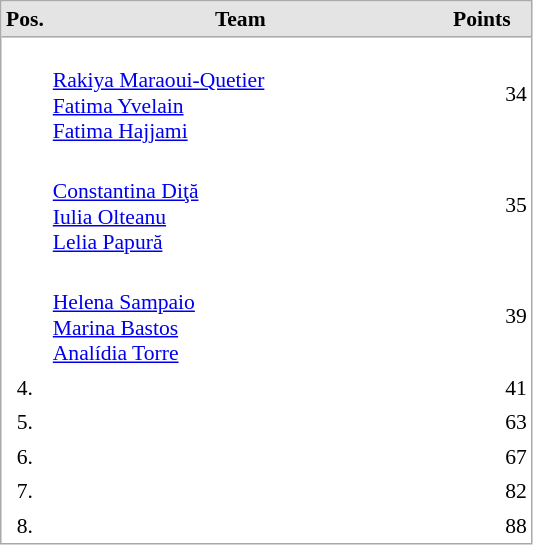<table cellspacing="0" cellpadding="3" style="border:1px solid #AAAAAA;font-size:90%">
<tr bgcolor="#E4E4E4">
<th style="border-bottom:1px solid #AAAAAA" width=10>Pos.</th>
<th style="border-bottom:1px solid #AAAAAA" width=250>Team</th>
<th style="border-bottom:1px solid #AAAAAA" width=60>Points</th>
</tr>
<tr align="center">
<td align="center" valign="top"></td>
<td align="left"> <br> <a href='#'>Rakiya Maraoui-Quetier</a> <br> <a href='#'>Fatima Yvelain</a> <br> <a href='#'>Fatima Hajjami</a></td>
<td align="right">34</td>
</tr>
<tr align="center">
<td align="center" valign="top"></td>
<td align="left"> <br> <a href='#'>Constantina Diţă</a> <br> <a href='#'>Iulia Olteanu</a> <br> <a href='#'>Lelia Papură</a></td>
<td align="right">35</td>
</tr>
<tr align="center">
<td align="center" valign="top"></td>
<td align="left"> <br> <a href='#'>Helena Sampaio</a> <br> <a href='#'>Marina Bastos</a> <br> <a href='#'>Analídia Torre</a></td>
<td align="right">39</td>
</tr>
<tr align="center">
<td align="center" valign="top">4.</td>
<td align="left"></td>
<td align="right">41</td>
</tr>
<tr align="center">
<td align="center" valign="top">5.</td>
<td align="left"></td>
<td align="right">63</td>
</tr>
<tr align="center">
<td align="center" valign="top">6.</td>
<td align="left"></td>
<td align="right">67</td>
</tr>
<tr align="center">
<td align="center" valign="top">7.</td>
<td align="left"></td>
<td align="right">82</td>
</tr>
<tr align="center">
<td align="center" valign="top">8.</td>
<td align="left"></td>
<td align="right">88</td>
</tr>
</table>
